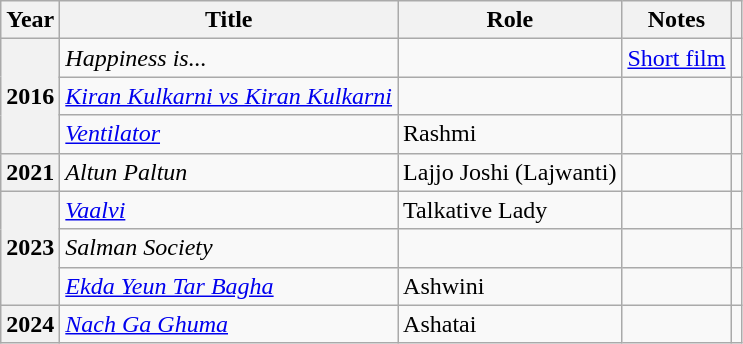<table class="wikitable plainrowheaders sortable" style="margin-right: 0;">
<tr>
<th scope="col">Year</th>
<th scope="col">Title</th>
<th scope="col">Role</th>
<th scope="col" class="unsortable">Notes</th>
<th scope="col" class="unsortable"></th>
</tr>
<tr>
<th rowspan="3" scope="row" style="text-align: center;">2016</th>
<td><em>Happiness is...</em></td>
<td></td>
<td><a href='#'>Short film</a></td>
<td></td>
</tr>
<tr>
<td><em><a href='#'>Kiran Kulkarni vs Kiran Kulkarni</a></em></td>
<td></td>
<td></td>
<td></td>
</tr>
<tr>
<td><em><a href='#'>Ventilator</a></em></td>
<td>Rashmi</td>
<td></td>
<td></td>
</tr>
<tr>
<th rowspan="1" scope="row" style="text-align: center;">2021</th>
<td><em>Altun Paltun</em></td>
<td>Lajjo Joshi (Lajwanti)</td>
<td></td>
<td></td>
</tr>
<tr>
<th rowspan="3" scope="row" style="text-align: center;">2023</th>
<td><em><a href='#'>Vaalvi</a></em></td>
<td>Talkative Lady</td>
<td></td>
<td></td>
</tr>
<tr>
<td><em>Salman Society</em></td>
<td></td>
<td></td>
<td></td>
</tr>
<tr>
<td><em><a href='#'>Ekda Yeun Tar Bagha</a></em></td>
<td>Ashwini</td>
<td></td>
<td></td>
</tr>
<tr>
<th scope="row">2024</th>
<td><em><a href='#'>Nach Ga Ghuma</a></td>
<td>Ashatai</td>
<td></td>
<td></td>
</tr>
</table>
